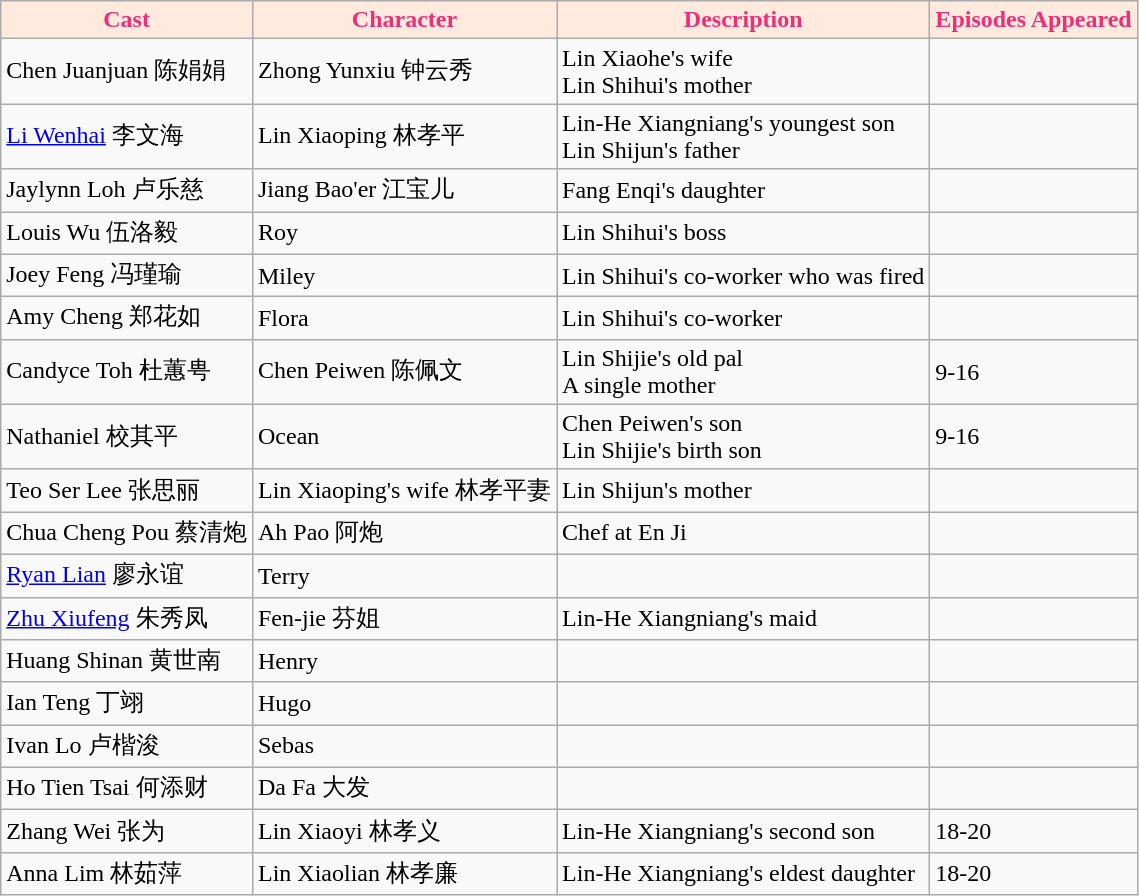<table class="wikitable">
<tr>
<th style="background:#ffeadd; color:#ed2f79">Cast</th>
<th style="background:#ffeadd; color:#ed2f79">Character</th>
<th style="background:#ffeadd; color:#ed2f79">Description</th>
<th style="background:#ffeadd; color:#ed2f79">Episodes Appeared</th>
</tr>
<tr>
<td>Chen Juanjuan 陈娟娟</td>
<td>Zhong Yunxiu 钟云秀</td>
<td>Lin Xiaohe's wife <br> Lin Shihui's mother</td>
<td></td>
</tr>
<tr>
<td><a href='#'>Li Wenhai</a> 李文海</td>
<td>Lin Xiaoping 林孝平</td>
<td>Lin-He Xiangniang's youngest son <br> Lin Shijun's father</td>
<td></td>
</tr>
<tr>
<td>Jaylynn Loh 卢乐慈</td>
<td>Jiang Bao'er 江宝儿</td>
<td>Fang Enqi's daughter</td>
<td></td>
</tr>
<tr>
<td>Louis Wu 伍洛毅</td>
<td>Roy</td>
<td>Lin Shihui's boss</td>
<td></td>
</tr>
<tr>
<td>Joey Feng 冯瑾瑜</td>
<td>Miley</td>
<td>Lin Shihui's co-worker who was fired</td>
<td></td>
</tr>
<tr>
<td>Amy Cheng 郑花如</td>
<td>Flora</td>
<td>Lin Shihui's co-worker</td>
<td></td>
</tr>
<tr>
<td>Candyce Toh 杜蕙甹</td>
<td>Chen Peiwen 陈佩文</td>
<td>Lin Shijie's old pal <br> A single mother</td>
<td>9-16</td>
</tr>
<tr>
<td>Nathaniel 校其平</td>
<td>Ocean</td>
<td>Chen Peiwen's son <br> Lin Shijie's birth son</td>
<td>9-16</td>
</tr>
<tr>
<td>Teo Ser Lee 张思丽</td>
<td>Lin Xiaoping's wife 林孝平妻</td>
<td>Lin Shijun's mother</td>
<td></td>
</tr>
<tr>
<td>Chua Cheng Pou 蔡清炮</td>
<td>Ah Pao 阿炮</td>
<td>Chef at En Ji</td>
<td></td>
</tr>
<tr>
<td><a href='#'>Ryan Lian</a> 廖永谊</td>
<td>Terry</td>
<td></td>
<td></td>
</tr>
<tr>
<td><a href='#'>Zhu Xiufeng</a> 朱秀凤</td>
<td>Fen-jie 芬姐</td>
<td>Lin-He Xiangniang's maid</td>
<td></td>
</tr>
<tr>
<td>Huang Shinan 黄世南</td>
<td>Henry</td>
<td></td>
<td></td>
</tr>
<tr>
<td>Ian Teng 丁翊</td>
<td>Hugo</td>
<td></td>
<td></td>
</tr>
<tr>
<td>Ivan Lo 卢楷浚</td>
<td>Sebas</td>
<td></td>
<td></td>
</tr>
<tr>
<td>Ho Tien Tsai 何添财</td>
<td>Da Fa 大发</td>
<td></td>
<td></td>
</tr>
<tr>
<td>Zhang Wei 张为</td>
<td>Lin Xiaoyi 林孝义</td>
<td>Lin-He Xiangniang's second son</td>
<td>18-20</td>
</tr>
<tr>
<td>Anna Lim 林茹萍</td>
<td>Lin Xiaolian 林孝廉</td>
<td>Lin-He Xiangniang's eldest daughter</td>
<td>18-20</td>
</tr>
</table>
